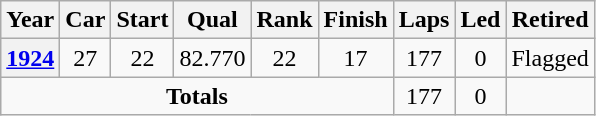<table class="wikitable" style="text-align:center">
<tr>
<th>Year</th>
<th>Car</th>
<th>Start</th>
<th>Qual</th>
<th>Rank</th>
<th>Finish</th>
<th>Laps</th>
<th>Led</th>
<th>Retired</th>
</tr>
<tr>
<th><a href='#'>1924</a></th>
<td>27</td>
<td>22</td>
<td>82.770</td>
<td>22</td>
<td>17</td>
<td>177</td>
<td>0</td>
<td>Flagged</td>
</tr>
<tr>
<td colspan=6><strong>Totals</strong></td>
<td>177</td>
<td>0</td>
<td></td>
</tr>
</table>
